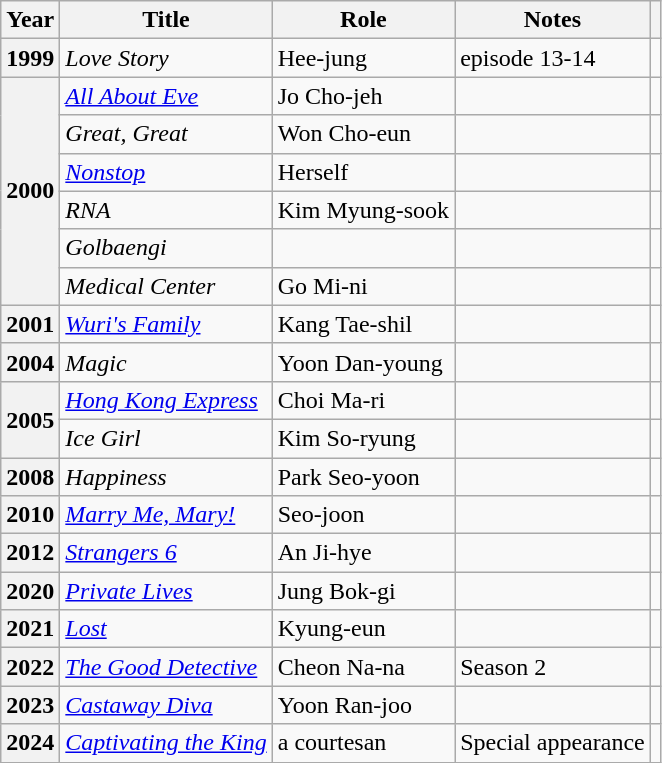<table class="wikitable plainrowheaders sortable">
<tr>
<th scope="col">Year</th>
<th scope="col">Title</th>
<th scope="col">Role</th>
<th scope="col">Notes</th>
<th scope="col" class="unsortable"></th>
</tr>
<tr>
<th scope="row">1999</th>
<td><em>Love Story</em></td>
<td>Hee-jung</td>
<td>episode 13-14</td>
<td style="text-align:center"></td>
</tr>
<tr>
<th scope="row" rowspan="6">2000</th>
<td><em><a href='#'>All About Eve</a></em></td>
<td>Jo Cho-jeh</td>
<td></td>
<td style="text-align:center"></td>
</tr>
<tr>
<td><em>Great, Great </em></td>
<td>Won Cho-eun</td>
<td></td>
<td style="text-align:center"></td>
</tr>
<tr>
<td><em><a href='#'>Nonstop</a></em></td>
<td>Herself</td>
<td></td>
<td style="text-align:center"></td>
</tr>
<tr>
<td><em>RNA</em></td>
<td>Kim Myung-sook</td>
<td></td>
<td style="text-align:center"></td>
</tr>
<tr>
<td><em>Golbaengi</em></td>
<td></td>
<td></td>
<td style="text-align:center"></td>
</tr>
<tr>
<td><em>Medical Center</em></td>
<td>Go Mi-ni</td>
<td></td>
<td style="text-align:center"></td>
</tr>
<tr>
<th scope="row">2001</th>
<td><em><a href='#'>Wuri's Family</a></em></td>
<td>Kang Tae-shil</td>
<td></td>
<td style="text-align:center"></td>
</tr>
<tr>
<th scope="row">2004</th>
<td><em>Magic </em></td>
<td>Yoon Dan-young</td>
<td></td>
<td style="text-align:center"></td>
</tr>
<tr>
<th scope="row" rowspan="2">2005</th>
<td><em><a href='#'>Hong Kong Express</a></em></td>
<td>Choi Ma-ri</td>
<td></td>
<td style="text-align:center"></td>
</tr>
<tr>
<td><em>Ice Girl</em></td>
<td>Kim So-ryung</td>
<td></td>
<td style="text-align:center"></td>
</tr>
<tr>
<th scope="row">2008</th>
<td><em>Happiness </em></td>
<td>Park Seo-yoon</td>
<td></td>
<td style="text-align:center"></td>
</tr>
<tr>
<th scope="row">2010</th>
<td><em><a href='#'>Marry Me, Mary!</a></em></td>
<td>Seo-joon</td>
<td></td>
<td style="text-align:center"></td>
</tr>
<tr>
<th scope="row">2012</th>
<td><em><a href='#'>Strangers 6</a></em></td>
<td>An Ji-hye</td>
<td></td>
<td style="text-align:center"></td>
</tr>
<tr>
<th scope="row">2020</th>
<td><em><a href='#'>Private Lives</a></em></td>
<td>Jung Bok-gi</td>
<td></td>
<td style="text-align:center"></td>
</tr>
<tr>
<th scope="row">2021</th>
<td><em><a href='#'>Lost</a></em></td>
<td>Kyung-eun</td>
<td></td>
<td style="text-align:center"></td>
</tr>
<tr>
<th scope="row">2022</th>
<td><em><a href='#'>The Good Detective</a></em></td>
<td>Cheon Na-na</td>
<td>Season 2</td>
<td style="text-align:center"></td>
</tr>
<tr>
<th scope="row">2023</th>
<td><em><a href='#'>Castaway Diva</a></em></td>
<td>Yoon Ran-joo</td>
<td></td>
<td style="text-align:center"></td>
</tr>
<tr>
<th scope="row">2024</th>
<td><em><a href='#'>Captivating the King</a></em></td>
<td>a courtesan</td>
<td>Special appearance</td>
<td style="text-align:center"></td>
</tr>
</table>
